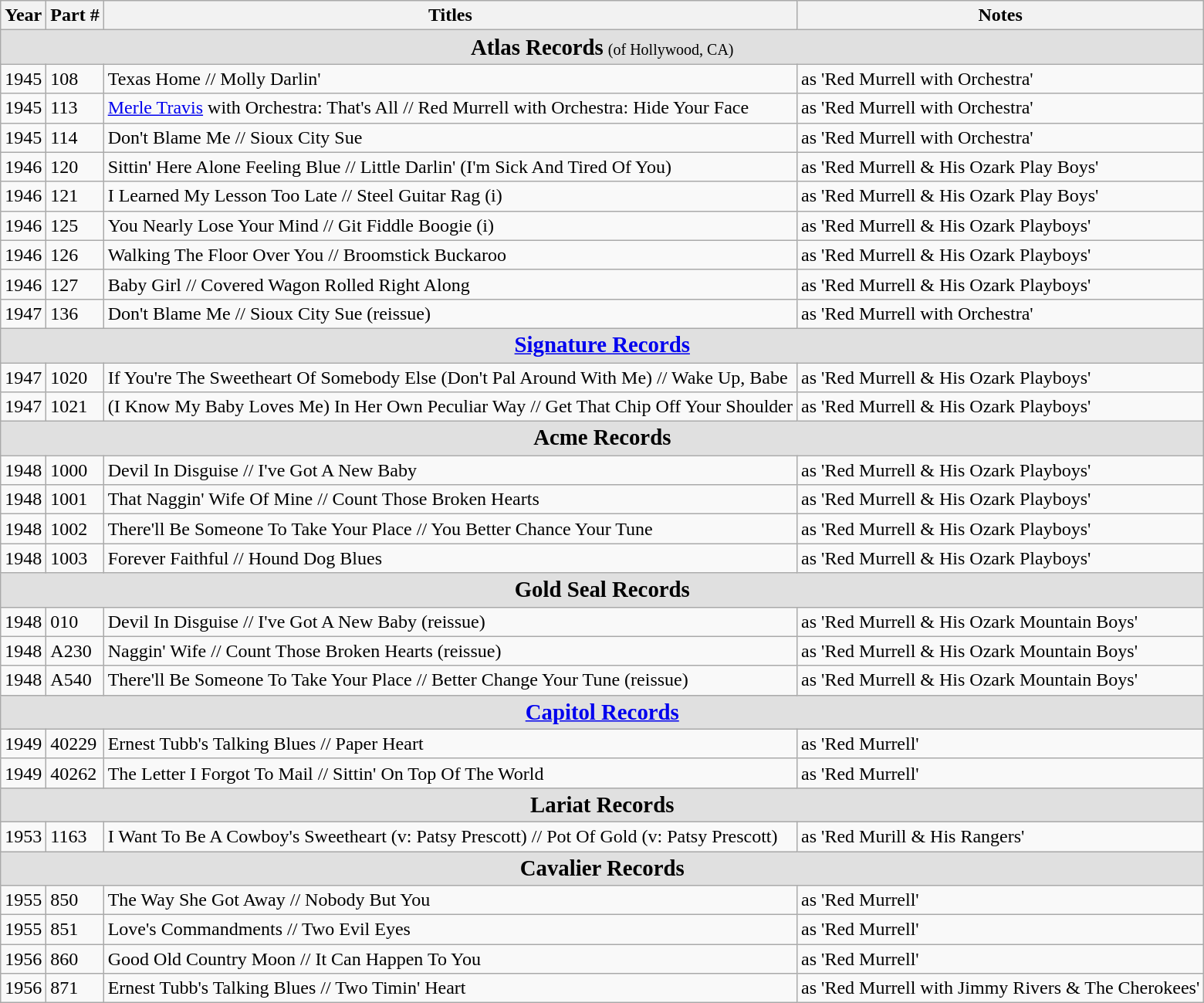<table class="wikitable">
<tr>
<th>Year</th>
<th>Part #</th>
<th>Titles</th>
<th>Notes</th>
</tr>
<tr>
<td bgcolor="#E0E0E0" colspan="4" align="center"><big><strong>Atlas Records</strong></big> <small>(of Hollywood, CA)</small></td>
</tr>
<tr>
<td>1945</td>
<td>108</td>
<td>Texas Home // Molly Darlin'</td>
<td>as 'Red Murrell with Orchestra'</td>
</tr>
<tr>
<td>1945</td>
<td>113</td>
<td><a href='#'>Merle Travis</a> with Orchestra: That's All // Red Murrell with Orchestra: Hide Your Face</td>
<td>as 'Red Murrell with Orchestra'</td>
</tr>
<tr>
<td>1945</td>
<td>114</td>
<td>Don't Blame Me // Sioux City Sue</td>
<td>as 'Red Murrell with Orchestra'</td>
</tr>
<tr>
<td>1946</td>
<td>120</td>
<td>Sittin' Here Alone Feeling Blue // Little Darlin' (I'm Sick And Tired Of You)</td>
<td>as 'Red Murrell & His Ozark Play Boys'</td>
</tr>
<tr>
<td>1946</td>
<td>121</td>
<td>I Learned My Lesson Too Late // Steel Guitar Rag (i)</td>
<td>as 'Red Murrell & His Ozark Play Boys'</td>
</tr>
<tr>
<td>1946</td>
<td>125</td>
<td>You Nearly Lose Your Mind // Git Fiddle Boogie (i)</td>
<td>as 'Red Murrell & His Ozark Playboys'</td>
</tr>
<tr>
<td>1946</td>
<td>126</td>
<td>Walking The Floor Over You // Broomstick Buckaroo</td>
<td>as 'Red Murrell & His Ozark Playboys'</td>
</tr>
<tr>
<td>1946</td>
<td>127</td>
<td>Baby Girl // Covered Wagon Rolled Right Along</td>
<td>as 'Red Murrell & His Ozark Playboys'</td>
</tr>
<tr>
<td>1947</td>
<td>136</td>
<td>Don't Blame Me // Sioux City Sue (reissue)</td>
<td>as 'Red Murrell with Orchestra'</td>
</tr>
<tr>
<td bgcolor="#E0E0E0" colspan="4" align="center"><big><strong><a href='#'>Signature Records</a></strong></big></td>
</tr>
<tr>
<td>1947</td>
<td>1020</td>
<td>If You're The Sweetheart Of Somebody Else (Don't Pal Around With Me) // Wake Up, Babe</td>
<td>as 'Red Murrell & His Ozark Playboys'</td>
</tr>
<tr>
<td>1947</td>
<td>1021</td>
<td>(I Know My Baby Loves Me) In Her Own Peculiar Way // Get That Chip Off Your Shoulder</td>
<td>as 'Red Murrell & His Ozark Playboys'</td>
</tr>
<tr>
<td bgcolor="#E0E0E0" colspan="4" align="center"><big><strong>Acme Records</strong></big></td>
</tr>
<tr>
<td>1948</td>
<td>1000</td>
<td>Devil In Disguise // I've Got A New Baby</td>
<td>as 'Red Murrell & His Ozark Playboys'</td>
</tr>
<tr>
<td>1948</td>
<td>1001</td>
<td>That Naggin' Wife Of Mine // Count Those Broken Hearts</td>
<td>as 'Red Murrell & His Ozark Playboys'</td>
</tr>
<tr>
<td>1948</td>
<td>1002</td>
<td>There'll Be Someone To Take Your Place // You Better Chance Your Tune</td>
<td>as 'Red Murrell & His Ozark Playboys'</td>
</tr>
<tr>
<td>1948</td>
<td>1003</td>
<td>Forever Faithful // Hound Dog Blues</td>
<td>as 'Red Murrell & His Ozark Playboys'</td>
</tr>
<tr>
<td bgcolor="#E0E0E0" colspan="4" align="center"><big><strong>Gold Seal Records</strong></big></td>
</tr>
<tr>
<td>1948</td>
<td>010</td>
<td>Devil In Disguise // I've Got A New Baby (reissue)</td>
<td>as 'Red Murrell & His Ozark Mountain Boys'</td>
</tr>
<tr>
<td>1948</td>
<td>A230</td>
<td>Naggin' Wife // Count Those Broken Hearts (reissue)</td>
<td>as 'Red Murrell & His Ozark Mountain Boys'</td>
</tr>
<tr>
<td>1948</td>
<td>A540</td>
<td>There'll Be Someone To Take Your Place // Better Change Your Tune (reissue)</td>
<td>as 'Red Murrell & His Ozark Mountain Boys'</td>
</tr>
<tr>
<td bgcolor="#E0E0E0" colspan="4" align="center"><big><strong><a href='#'>Capitol Records</a></strong></big></td>
</tr>
<tr>
<td>1949</td>
<td>40229</td>
<td>Ernest Tubb's Talking Blues // Paper Heart</td>
<td>as 'Red Murrell'</td>
</tr>
<tr>
<td>1949</td>
<td>40262</td>
<td>The Letter I Forgot To Mail // Sittin' On Top Of The World</td>
<td>as 'Red Murrell'</td>
</tr>
<tr>
<td bgcolor="#E0E0E0" colspan="4" align="center"><big><strong>Lariat Records</strong></big></td>
</tr>
<tr>
<td>1953</td>
<td>1163</td>
<td>I Want To Be A Cowboy's Sweetheart (v: Patsy Prescott) // Pot Of Gold (v: Patsy Prescott)</td>
<td>as 'Red Murill & His Rangers'</td>
</tr>
<tr>
<td bgcolor="#E0E0E0" colspan="4" align="center"><big><strong>Cavalier Records</strong></big></td>
</tr>
<tr>
<td>1955</td>
<td>850</td>
<td>The Way She Got Away // Nobody But You</td>
<td>as 'Red Murrell'</td>
</tr>
<tr>
<td>1955</td>
<td>851</td>
<td>Love's Commandments // Two Evil Eyes</td>
<td>as 'Red Murrell'</td>
</tr>
<tr>
<td>1956</td>
<td>860</td>
<td>Good Old Country Moon // It Can Happen To You</td>
<td>as 'Red Murrell'</td>
</tr>
<tr>
<td>1956</td>
<td>871</td>
<td>Ernest Tubb's Talking Blues // Two Timin' Heart</td>
<td>as 'Red Murrell with Jimmy Rivers & The Cherokees'</td>
</tr>
</table>
